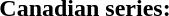<table style="width:100%;">
<tr>
<th colspan="3">Canadian series:</th>
</tr>
</table>
